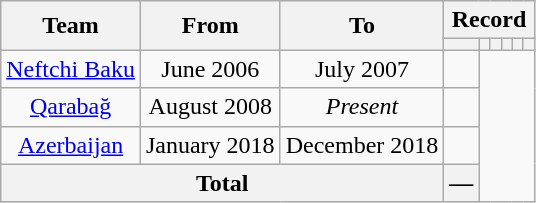<table class="wikitable" style="text-align: center">
<tr>
<th rowspan="2">Team</th>
<th rowspan="2">From</th>
<th rowspan="2">To</th>
<th colspan="6">Record</th>
</tr>
<tr>
<th></th>
<th></th>
<th></th>
<th></th>
<th></th>
<th></th>
</tr>
<tr>
<td><a href='#'>Neftchi Baku</a></td>
<td>June 2006</td>
<td>July 2007<br></td>
<td></td>
</tr>
<tr>
<td><a href='#'>Qarabağ</a></td>
<td>August 2008</td>
<td><em>Present</em><br></td>
<td></td>
</tr>
<tr>
<td><a href='#'>Azerbaijan</a></td>
<td>January 2018</td>
<td>December 2018<br></td>
<td></td>
</tr>
<tr>
<th colspan="3">Total<br></th>
<th>—</th>
</tr>
</table>
